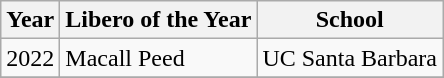<table class="wikitable">
<tr>
<th>Year</th>
<th>Libero of the Year</th>
<th>School</th>
</tr>
<tr>
<td>2022</td>
<td>Macall Peed</td>
<td>UC Santa Barbara</td>
</tr>
<tr>
</tr>
</table>
